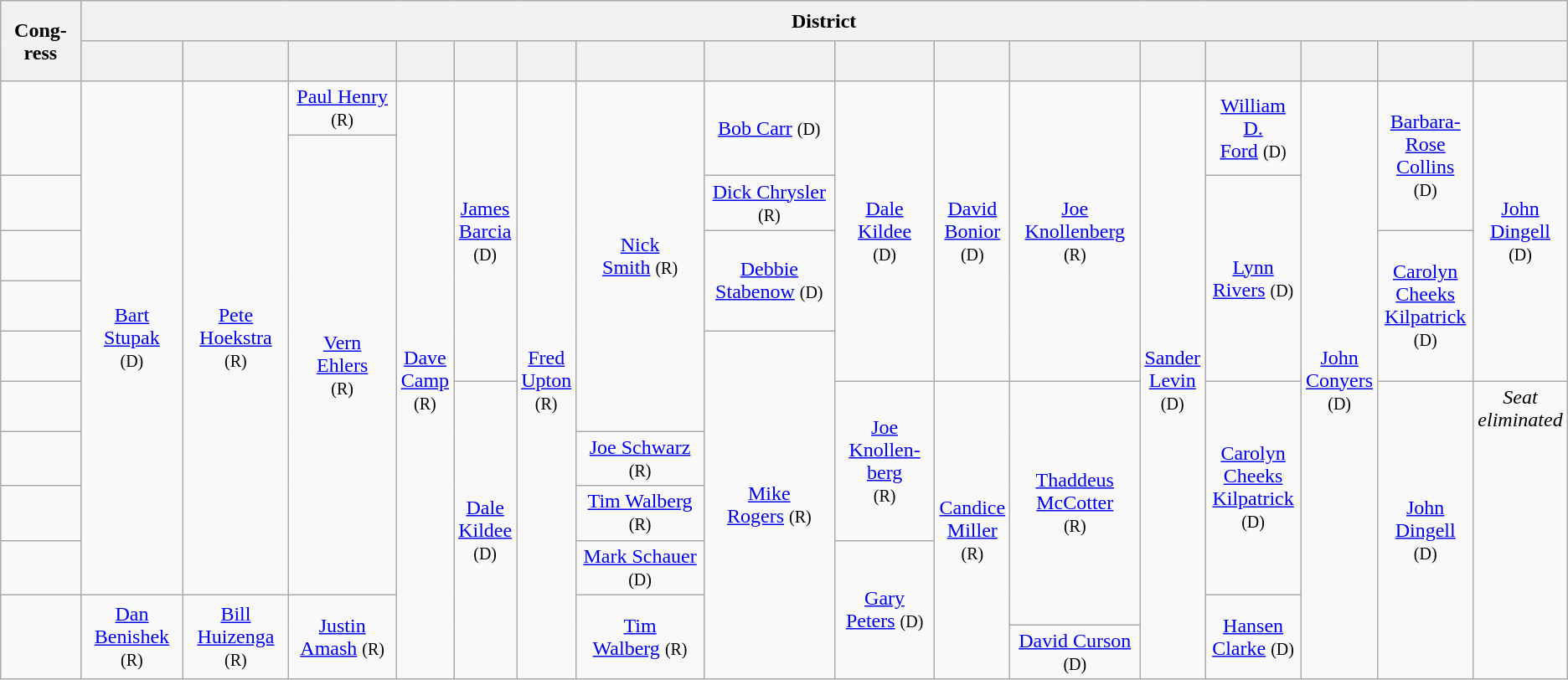<table class=wikitable style="text-align:center">
<tr style="height:2em">
<th rowspan=2>Cong­ress</th>
<th colspan=16>District</th>
</tr>
<tr style="height:2em" valign=bottom>
<th></th>
<th></th>
<th></th>
<th></th>
<th></th>
<th></th>
<th></th>
<th></th>
<th></th>
<th></th>
<th></th>
<th></th>
<th></th>
<th></th>
<th></th>
<th></th>
</tr>
<tr style="height:2em">
<td rowspan=2><strong></strong> </td>
<td rowspan=10 ><a href='#'>Bart<br>Stupak</a><br><small>(D)</small></td>
<td rowspan=10 ><a href='#'>Pete<br>Hoekstra</a><br><small>(R)</small></td>
<td><a href='#'>Paul Henry</a> <small>(R)</small></td>
<td rowspan="12" ><a href='#'>Dave<br>Camp</a><br><small>(R)</small></td>
<td rowspan=6 ><a href='#'>James<br>Barcia</a><br><small>(D)</small></td>
<td rowspan="12" ><a href='#'>Fred<br>Upton</a><br><small>(R)</small></td>
<td rowspan=7 ><a href='#'>Nick<br>Smith</a> <small>(R)</small></td>
<td rowspan=2 ><a href='#'>Bob Carr</a> <small>(D)</small></td>
<td rowspan=6 ><a href='#'>Dale<br>Kildee</a><br><small>(D)</small></td>
<td rowspan=6 ><a href='#'>David<br>Bonior</a><br><small>(D)</small></td>
<td rowspan=6 ><a href='#'>Joe<br>Knollen­berg</a><br><small>(R)</small></td>
<td rowspan=12 ><a href='#'>Sander<br>Levin</a><br><small>(D)</small></td>
<td rowspan=2 ><a href='#'>William D.<br>Ford</a> <small>(D)</small></td>
<td rowspan=12 ><a href='#'>John<br>Conyers</a><br><small>(D)</small></td>
<td rowspan=3 ><a href='#'>Barbara-<br>Rose<br>Collins</a> <small>(D)</small></td>
<td rowspan="6" ><a href='#'>John<br>Dingell</a><br><small>(D)</small></td>
</tr>
<tr style="height:2em">
<td rowspan=9 ><a href='#'>Vern<br>Ehlers</a><br><small>(R)</small></td>
</tr>
<tr style="height:2.5em">
<td><strong></strong> </td>
<td><a href='#'>Dick Chrysler</a> <small>(R)</small></td>
<td rowspan=4 ><a href='#'>Lynn<br>Rivers</a> <small>(D)</small></td>
</tr>
<tr style="height:2.5em">
<td><strong></strong> </td>
<td rowspan=2 ><a href='#'>Debbie<br>Stabenow</a> <small>(D)</small></td>
<td rowspan=3 ><a href='#'>Carolyn<br>Cheeks<br>Kilpatrick</a><br><small>(D)</small></td>
</tr>
<tr style="height:2.5em">
<td><strong></strong> </td>
</tr>
<tr style="height:2.5em">
<td><strong></strong> </td>
<td rowspan="7" ><a href='#'>Mike<br>Rogers</a> <small>(R)</small></td>
</tr>
<tr style="height:2.5em">
<td><strong></strong> </td>
<td rowspan=6 ><a href='#'>Dale<br>Kildee</a><br><small>(D)</small></td>
<td rowspan=3 ><a href='#'>Joe<br>Knollen­berg</a><br><small>(R)</small></td>
<td rowspan="6" ><a href='#'>Candice<br>Miller</a><br><small>(R)</small></td>
<td rowspan=5 ><a href='#'>Thaddeus<br>McCotter</a><br><small>(R)</small></td>
<td rowspan=4 ><a href='#'>Carolyn<br>Cheeks<br>Kilpatrick</a><br><small>(D)</small></td>
<td rowspan=6 ><a href='#'>John<br>Dingell</a> <small>(D)</small></td>
<td rowspan=14 valign=top><em>Seat<br>eliminated</em></td>
</tr>
<tr style="height:2.5em">
<td><strong></strong> </td>
<td><a href='#'>Joe Schwarz</a> <small>(R)</small></td>
</tr>
<tr style="height:2.5em">
<td><strong></strong> </td>
<td><a href='#'>Tim Walberg</a> <small>(R)</small></td>
</tr>
<tr style="height:2.5em">
<td><strong></strong> </td>
<td><a href='#'>Mark Schauer</a> <small>(D)</small></td>
<td rowspan=3 ><a href='#'>Gary<br>Peters</a> <small>(D)</small></td>
</tr>
<tr style="height:1.5em">
<td rowspan=2><strong></strong> </td>
<td rowspan="2" ><a href='#'>Dan<br>Benishek</a> <small>(R)</small></td>
<td rowspan="2" ><a href='#'>Bill<br>Huizenga</a> <small>(R)</small></td>
<td rowspan="2" ><a href='#'>Justin<br>Amash</a> <small>(R)</small></td>
<td rowspan="2" ><a href='#'>Tim<br>Walberg</a> <small>(R)</small></td>
<td rowspan=2 ><a href='#'>Hansen<br>Clarke</a> <small>(D)</small></td>
</tr>
<tr style="height:2em">
<td><a href='#'>David Curson</a> <small>(D)</small></td>
</tr>
</table>
